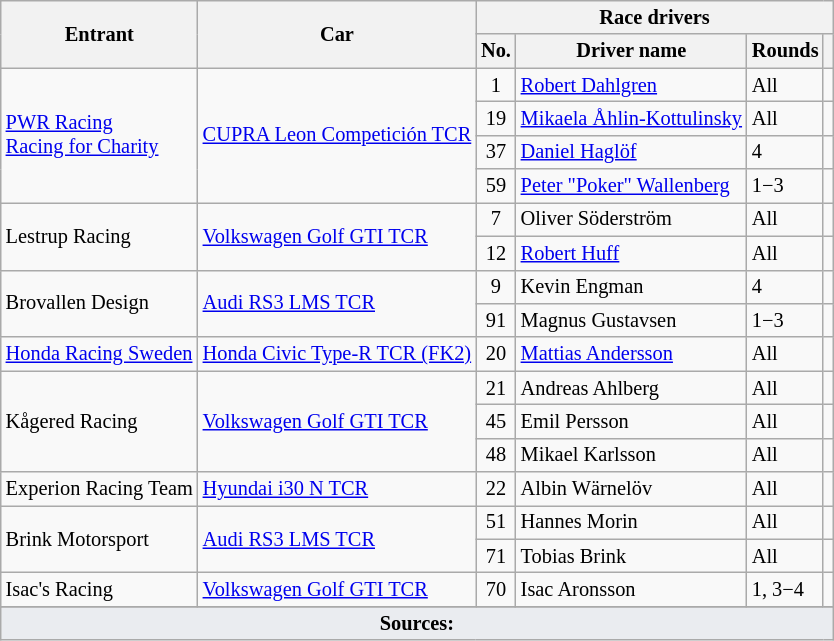<table class="wikitable" style="font-size: 85%;">
<tr>
<th scope="col" rowspan="2">Entrant</th>
<th rowspan="2">Car</th>
<th scope="col" colspan="4">Race drivers</th>
</tr>
<tr>
<th scope="col">No.</th>
<th scope="col">Driver name</th>
<th scope="col">Rounds</th>
<th scope="col"></th>
</tr>
<tr>
<td scope="row" rowspan="4"> <a href='#'>PWR Racing</a><br> <a href='#'>Racing for Charity</a></td>
<td scope="row" rowspan="4"><a href='#'>CUPRA Leon Competición TCR</a></td>
<td style="text-align:center">1</td>
<td> <a href='#'>Robert Dahlgren</a></td>
<td>All</td>
<td align="center"></td>
</tr>
<tr>
<td style="text-align:center">19</td>
<td> <a href='#'>Mikaela Åhlin-Kottulinsky</a></td>
<td>All</td>
<td align="center"></td>
</tr>
<tr>
<td style="text-align:center">37</td>
<td> <a href='#'>Daniel Haglöf</a></td>
<td>4</td>
<td align="center"></td>
</tr>
<tr>
<td style="text-align:center">59</td>
<td> <a href='#'>Peter "Poker" Wallenberg</a></td>
<td>1−3</td>
<td align="center"></td>
</tr>
<tr>
<td rowspan="2" scope="row"> Lestrup Racing</td>
<td rowspan="2" scope="row"><a href='#'>Volkswagen Golf GTI TCR</a></td>
<td style="text-align:center">7</td>
<td> Oliver Söderström</td>
<td>All</td>
<td align="center"></td>
</tr>
<tr>
<td style="text-align:center">12</td>
<td> <a href='#'>Robert Huff</a></td>
<td>All</td>
<td align="center"></td>
</tr>
<tr>
<td rowspan="2"> Brovallen Design</td>
<td rowspan="2"><a href='#'>Audi RS3 LMS TCR</a></td>
<td style="text-align:center">9</td>
<td> Kevin Engman</td>
<td>4</td>
<td></td>
</tr>
<tr>
<td style="text-align:center">91</td>
<td> Magnus Gustavsen</td>
<td>1−3</td>
<td></td>
</tr>
<tr>
<td> <a href='#'>Honda Racing Sweden</a></td>
<td><a href='#'>Honda Civic Type-R TCR (FK2)</a></td>
<td style="text-align:center">20</td>
<td> <a href='#'>Mattias Andersson</a></td>
<td>All</td>
<td align="center"></td>
</tr>
<tr>
<td scope="row" rowspan="3"> Kågered Racing</td>
<td scope="row" rowspan="3"><a href='#'>Volkswagen Golf GTI TCR</a></td>
<td style="text-align:center">21</td>
<td> Andreas Ahlberg</td>
<td>All</td>
<td align="center"></td>
</tr>
<tr>
<td style="text-align:center">45</td>
<td> Emil Persson</td>
<td>All</td>
<td align="center"></td>
</tr>
<tr>
<td style="text-align:center">48</td>
<td> Mikael Karlsson</td>
<td>All</td>
<td align="center"></td>
</tr>
<tr>
<td> Experion Racing Team</td>
<td><a href='#'>Hyundai i30 N TCR</a></td>
<td style="text-align:center">22</td>
<td> Albin Wärnelöv</td>
<td>All</td>
<td align="center"></td>
</tr>
<tr>
<td rowspan="2" scope="row"> Brink Motorsport</td>
<td rowspan="2" scope="row"><a href='#'>Audi RS3 LMS TCR</a></td>
<td style="text-align:center">51</td>
<td> Hannes Morin</td>
<td>All</td>
<td align="center"></td>
</tr>
<tr>
<td style="text-align:center">71</td>
<td> Tobias Brink</td>
<td>All</td>
<td align="center"></td>
</tr>
<tr>
<td> Isac's Racing</td>
<td><a href='#'>Volkswagen Golf GTI TCR</a></td>
<td style="text-align:center">70</td>
<td> Isac Aronsson</td>
<td>1, 3−4</td>
<td align="center"></td>
</tr>
<tr>
</tr>
<tr class="sortbottom">
<td colspan="12" style="background-color:#EAECF0; text-align:center"><strong>Sources:</strong></td>
</tr>
</table>
